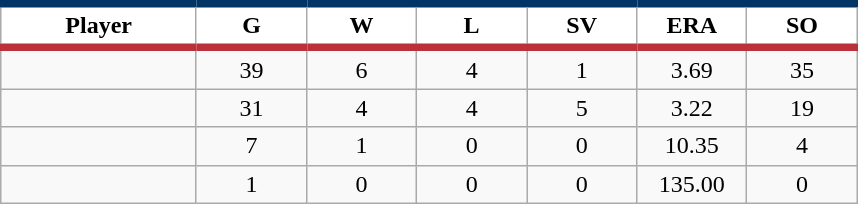<table class="wikitable sortable">
<tr>
<th style="background:#FFFFFF; border-top:#023465 5px solid; border-bottom:#ba313c 5px solid;" width="16%">Player</th>
<th style="background:#FFFFFF; border-top:#023465 5px solid; border-bottom:#ba313c 5px solid;" width="9%">G</th>
<th style="background:#FFFFFF; border-top:#023465 5px solid; border-bottom:#ba313c 5px solid;" width="9%">W</th>
<th style="background:#FFFFFF; border-top:#023465 5px solid; border-bottom:#ba313c 5px solid;" width="9%">L</th>
<th style="background:#FFFFFF; border-top:#023465 5px solid; border-bottom:#ba313c 5px solid;" width="9%">SV</th>
<th style="background:#FFFFFF; border-top:#023465 5px solid; border-bottom:#ba313c 5px solid;" width="9%">ERA</th>
<th style="background:#FFFFFF; border-top:#023465 5px solid; border-bottom:#ba313c 5px solid;" width="9%">SO</th>
</tr>
<tr align="center"">
<td></td>
<td>39</td>
<td>6</td>
<td>4</td>
<td>1</td>
<td>3.69</td>
<td>35</td>
</tr>
<tr align="center">
<td></td>
<td>31</td>
<td>4</td>
<td>4</td>
<td>5</td>
<td>3.22</td>
<td>19</td>
</tr>
<tr align="center">
<td></td>
<td>7</td>
<td>1</td>
<td>0</td>
<td>0</td>
<td>10.35</td>
<td>4</td>
</tr>
<tr align="center">
<td></td>
<td>1</td>
<td>0</td>
<td>0</td>
<td>0</td>
<td>135.00</td>
<td>0</td>
</tr>
</table>
